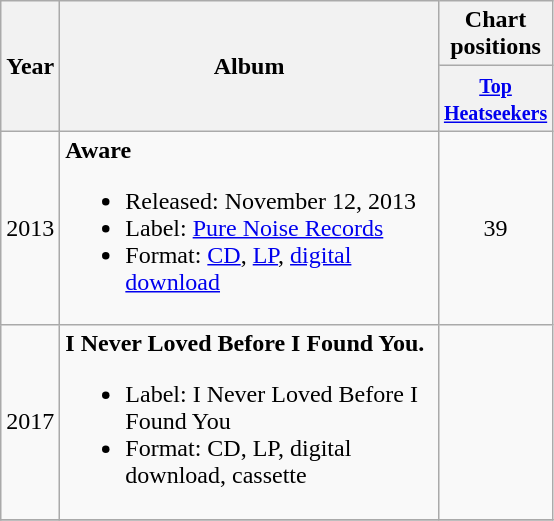<table class="wikitable">
<tr>
<th style="width:18px;" rowspan="2">Year</th>
<th style="width:245px;" rowspan="2">Album</th>
<th colspan="1">Chart positions</th>
</tr>
<tr>
<th style="width:50px;"><small><a href='#'>Top Heatseekers</a></small></th>
</tr>
<tr>
<td>2013</td>
<td><strong>Aware</strong><br><ul><li>Released: November 12, 2013</li><li>Label: <a href='#'>Pure Noise Records</a></li><li>Format: <a href='#'>CD</a>, <a href='#'>LP</a>, <a href='#'>digital download</a></li></ul></td>
<td style="text-align:center;">39</td>
</tr>
<tr>
<td>2017</td>
<td><strong>I Never Loved Before I Found You.</strong><br><ul><li>Label: I Never Loved Before I Found You</li><li>Format: CD, LP, digital download, cassette</li></ul></td>
<td style="text-align:center;"></td>
</tr>
<tr>
</tr>
</table>
